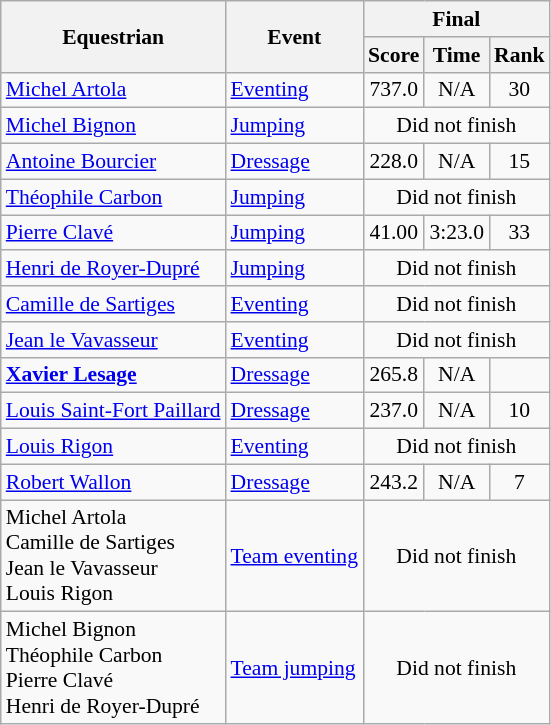<table class=wikitable style="font-size:90%">
<tr>
<th rowspan=2>Equestrian</th>
<th rowspan=2>Event</th>
<th colspan=3>Final</th>
</tr>
<tr>
<th>Score</th>
<th>Time</th>
<th>Rank</th>
</tr>
<tr>
<td><a href='#'>Michel Artola</a></td>
<td><a href='#'>Eventing</a></td>
<td align=center>737.0</td>
<td align=center>N/A</td>
<td align=center>30</td>
</tr>
<tr>
<td><a href='#'>Michel Bignon</a></td>
<td><a href='#'>Jumping</a></td>
<td align=center colspan=3>Did not finish</td>
</tr>
<tr>
<td><a href='#'>Antoine Bourcier</a></td>
<td><a href='#'>Dressage</a></td>
<td align=center>228.0</td>
<td align=center>N/A</td>
<td align=center>15</td>
</tr>
<tr>
<td><a href='#'>Théophile Carbon</a></td>
<td><a href='#'>Jumping</a></td>
<td align=center colspan=3>Did not finish</td>
</tr>
<tr>
<td><a href='#'>Pierre Clavé</a></td>
<td><a href='#'>Jumping</a></td>
<td align=center>41.00</td>
<td align=center>3:23.0</td>
<td align=center>33</td>
</tr>
<tr>
<td><a href='#'>Henri de Royer-Dupré</a></td>
<td><a href='#'>Jumping</a></td>
<td align=center colspan=3>Did not finish</td>
</tr>
<tr>
<td><a href='#'>Camille de Sartiges</a></td>
<td><a href='#'>Eventing</a></td>
<td align=center colspan=3>Did not finish</td>
</tr>
<tr>
<td><a href='#'>Jean le Vavasseur</a></td>
<td><a href='#'>Eventing</a></td>
<td align=center colspan=3>Did not finish</td>
</tr>
<tr>
<td><strong><a href='#'>Xavier Lesage</a></strong></td>
<td><a href='#'>Dressage</a></td>
<td align=center>265.8</td>
<td align=center>N/A</td>
<td align=center></td>
</tr>
<tr>
<td><a href='#'>Louis Saint-Fort Paillard</a></td>
<td><a href='#'>Dressage</a></td>
<td align=center>237.0</td>
<td align=center>N/A</td>
<td align=center>10</td>
</tr>
<tr>
<td><a href='#'>Louis Rigon</a></td>
<td><a href='#'>Eventing</a></td>
<td align=center colspan=3>Did not finish</td>
</tr>
<tr>
<td><a href='#'>Robert Wallon</a></td>
<td><a href='#'>Dressage</a></td>
<td align=center>243.2</td>
<td align=center>N/A</td>
<td align=center>7</td>
</tr>
<tr>
<td>Michel Artola <br> Camille de Sartiges <br> Jean le Vavasseur <br> Louis Rigon</td>
<td><a href='#'>Team eventing</a></td>
<td align=center colspan=3>Did not finish</td>
</tr>
<tr>
<td>Michel Bignon <br> Théophile Carbon <br> Pierre Clavé <br> Henri de Royer-Dupré</td>
<td><a href='#'>Team jumping</a></td>
<td align=center colspan=3>Did not finish</td>
</tr>
</table>
